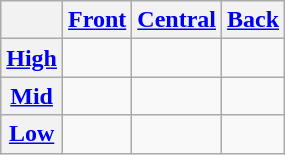<table class="wikitable" style="text-align: center;">
<tr>
<th></th>
<th><a href='#'>Front</a></th>
<th><a href='#'>Central</a></th>
<th><a href='#'>Back</a></th>
</tr>
<tr>
<th><a href='#'>High</a></th>
<td> </td>
<td> </td>
<td> </td>
</tr>
<tr>
<th><a href='#'>Mid</a></th>
<td> </td>
<td></td>
<td> </td>
</tr>
<tr>
<th><a href='#'>Low</a></th>
<td></td>
<td> </td>
<td></td>
</tr>
</table>
